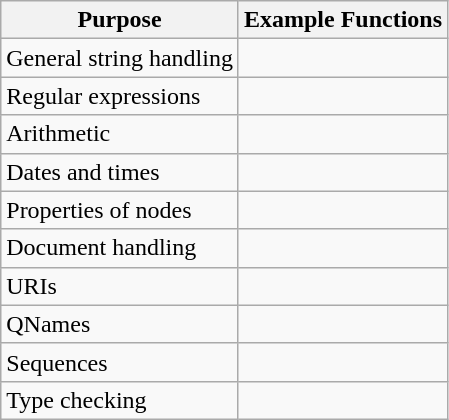<table class="wikitable">
<tr>
<th>Purpose</th>
<th>Example Functions</th>
</tr>
<tr>
<td>General string handling</td>
<td></td>
</tr>
<tr>
<td>Regular expressions</td>
<td></td>
</tr>
<tr>
<td>Arithmetic</td>
<td></td>
</tr>
<tr>
<td>Dates and times</td>
<td></td>
</tr>
<tr>
<td>Properties of nodes</td>
<td></td>
</tr>
<tr>
<td>Document handling</td>
<td></td>
</tr>
<tr>
<td>URIs</td>
<td></td>
</tr>
<tr>
<td>QNames</td>
<td></td>
</tr>
<tr>
<td>Sequences</td>
<td></td>
</tr>
<tr>
<td>Type checking</td>
<td></td>
</tr>
</table>
